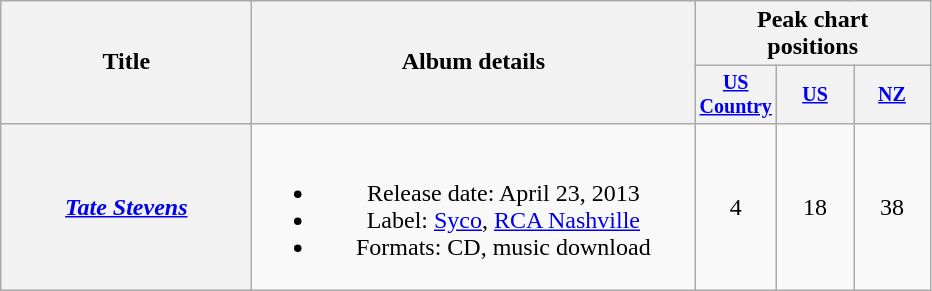<table class="wikitable plainrowheaders" style="text-align:center;">
<tr>
<th rowspan="2" style="width:10em;">Title</th>
<th rowspan="2" style="width:18em;">Album details</th>
<th colspan="3">Peak chart<br>positions</th>
</tr>
<tr style="font-size:smaller;">
<th width="45"><a href='#'>US Country</a></th>
<th width="45"><a href='#'>US</a></th>
<th width="45"><a href='#'>NZ</a></th>
</tr>
<tr>
<th scope="row"><em><a href='#'>Tate Stevens</a></em></th>
<td><br><ul><li>Release date: April 23, 2013</li><li>Label: <a href='#'>Syco</a>, <a href='#'>RCA Nashville</a></li><li>Formats: CD, music download</li></ul></td>
<td>4</td>
<td>18</td>
<td>38</td>
</tr>
</table>
